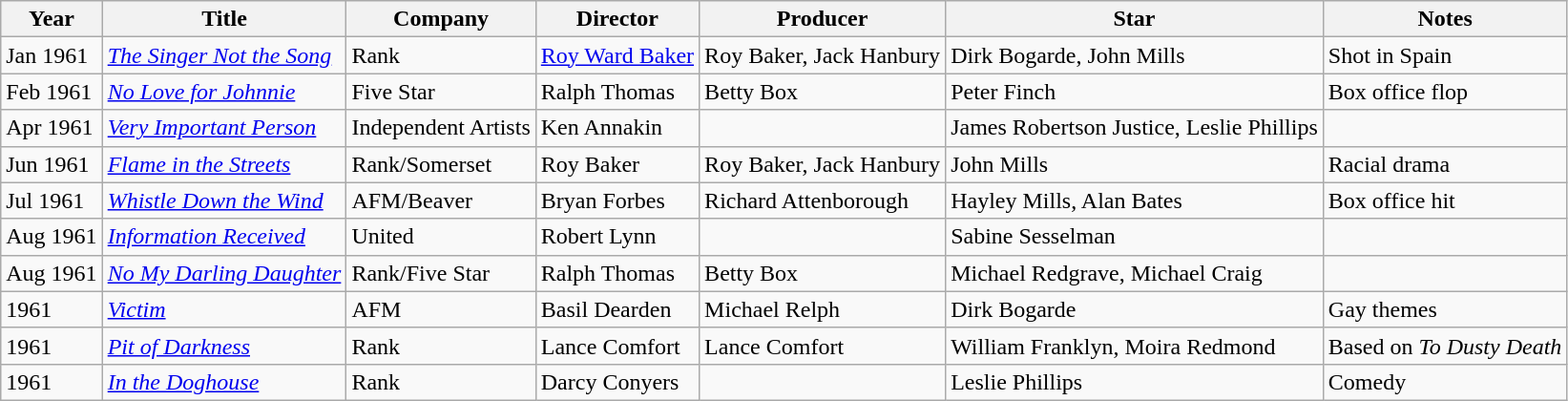<table class="wikitable sortable">
<tr>
<th>Year</th>
<th>Title</th>
<th>Company</th>
<th>Director</th>
<th>Producer</th>
<th>Star</th>
<th>Notes</th>
</tr>
<tr>
<td>Jan 1961</td>
<td><em><a href='#'>The Singer Not the Song</a></em></td>
<td>Rank</td>
<td><a href='#'>Roy Ward Baker</a></td>
<td>Roy Baker, Jack Hanbury</td>
<td>Dirk Bogarde, John Mills</td>
<td>Shot in Spain</td>
</tr>
<tr>
<td>Feb 1961</td>
<td><em><a href='#'>No Love for Johnnie</a></em></td>
<td>Five Star</td>
<td>Ralph Thomas</td>
<td>Betty Box</td>
<td>Peter Finch</td>
<td>Box office flop</td>
</tr>
<tr>
<td>Apr 1961</td>
<td><em><a href='#'>Very Important Person</a></em></td>
<td>Independent Artists</td>
<td>Ken Annakin</td>
<td></td>
<td>James Robertson Justice, Leslie Phillips</td>
<td></td>
</tr>
<tr>
<td>Jun 1961</td>
<td><em><a href='#'>Flame in the Streets</a></em></td>
<td>Rank/Somerset</td>
<td>Roy Baker</td>
<td>Roy Baker, Jack Hanbury</td>
<td>John Mills</td>
<td>Racial drama</td>
</tr>
<tr>
<td>Jul 1961</td>
<td><em><a href='#'>Whistle Down the Wind</a></em></td>
<td>AFM/Beaver</td>
<td>Bryan Forbes</td>
<td>Richard Attenborough</td>
<td>Hayley Mills, Alan Bates</td>
<td>Box office hit</td>
</tr>
<tr>
<td>Aug 1961</td>
<td><em><a href='#'>Information Received</a></em></td>
<td>United</td>
<td>Robert Lynn</td>
<td></td>
<td>Sabine Sesselman</td>
<td></td>
</tr>
<tr>
<td>Aug 1961</td>
<td><em><a href='#'>No My Darling Daughter</a></em></td>
<td>Rank/Five Star</td>
<td>Ralph Thomas</td>
<td>Betty Box</td>
<td>Michael Redgrave, Michael Craig</td>
<td></td>
</tr>
<tr>
<td>1961</td>
<td><em><a href='#'>Victim</a></em></td>
<td>AFM</td>
<td>Basil Dearden</td>
<td>Michael Relph</td>
<td>Dirk Bogarde</td>
<td>Gay themes</td>
</tr>
<tr>
<td>1961</td>
<td><em><a href='#'>Pit of Darkness</a></em></td>
<td>Rank</td>
<td>Lance Comfort</td>
<td>Lance Comfort</td>
<td>William Franklyn, Moira Redmond</td>
<td>Based on <em>To Dusty Death</em></td>
</tr>
<tr>
<td>1961</td>
<td><em><a href='#'>In the Doghouse</a></em></td>
<td>Rank</td>
<td>Darcy Conyers</td>
<td></td>
<td>Leslie Phillips</td>
<td>Comedy</td>
</tr>
</table>
